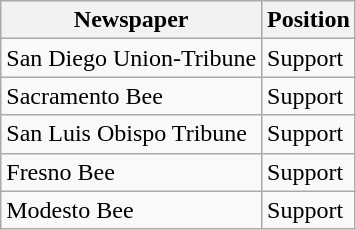<table class="wikitable sortable">
<tr>
<th>Newspaper</th>
<th>Position</th>
</tr>
<tr>
<td>San Diego Union-Tribune</td>
<td>Support</td>
</tr>
<tr>
<td>Sacramento Bee</td>
<td>Support</td>
</tr>
<tr>
<td>San Luis Obispo Tribune</td>
<td>Support</td>
</tr>
<tr>
<td>Fresno Bee</td>
<td>Support</td>
</tr>
<tr>
<td>Modesto Bee</td>
<td>Support</td>
</tr>
</table>
